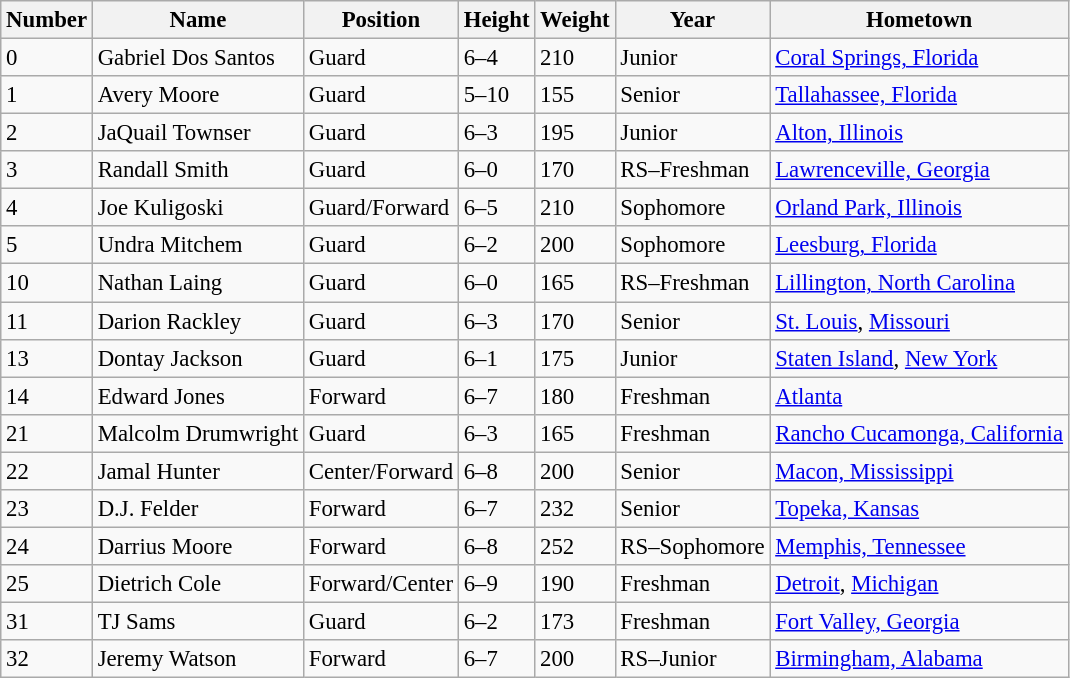<table class="wikitable" style="font-size: 95%;">
<tr>
<th>Number</th>
<th>Name</th>
<th>Position</th>
<th>Height</th>
<th>Weight</th>
<th>Year</th>
<th>Hometown</th>
</tr>
<tr>
<td>0</td>
<td>Gabriel Dos Santos</td>
<td>Guard</td>
<td>6–4</td>
<td>210</td>
<td>Junior</td>
<td><a href='#'>Coral Springs, Florida</a></td>
</tr>
<tr>
<td>1</td>
<td>Avery Moore</td>
<td>Guard</td>
<td>5–10</td>
<td>155</td>
<td>Senior</td>
<td><a href='#'>Tallahassee, Florida</a></td>
</tr>
<tr>
<td>2</td>
<td>JaQuail Townser</td>
<td>Guard</td>
<td>6–3</td>
<td>195</td>
<td>Junior</td>
<td><a href='#'>Alton, Illinois</a></td>
</tr>
<tr>
<td>3</td>
<td>Randall Smith</td>
<td>Guard</td>
<td>6–0</td>
<td>170</td>
<td>RS–Freshman</td>
<td><a href='#'>Lawrenceville, Georgia</a></td>
</tr>
<tr>
<td>4</td>
<td>Joe Kuligoski</td>
<td>Guard/Forward</td>
<td>6–5</td>
<td>210</td>
<td>Sophomore</td>
<td><a href='#'>Orland Park, Illinois</a></td>
</tr>
<tr>
<td>5</td>
<td>Undra Mitchem</td>
<td>Guard</td>
<td>6–2</td>
<td>200</td>
<td>Sophomore</td>
<td><a href='#'>Leesburg, Florida</a></td>
</tr>
<tr>
<td>10</td>
<td>Nathan Laing</td>
<td>Guard</td>
<td>6–0</td>
<td>165</td>
<td>RS–Freshman</td>
<td><a href='#'>Lillington, North Carolina</a></td>
</tr>
<tr>
<td>11</td>
<td>Darion Rackley</td>
<td>Guard</td>
<td>6–3</td>
<td>170</td>
<td>Senior</td>
<td><a href='#'>St. Louis</a>, <a href='#'>Missouri</a></td>
</tr>
<tr>
<td>13</td>
<td>Dontay Jackson</td>
<td>Guard</td>
<td>6–1</td>
<td>175</td>
<td>Junior</td>
<td><a href='#'>Staten Island</a>, <a href='#'>New York</a></td>
</tr>
<tr>
<td>14</td>
<td>Edward Jones</td>
<td>Forward</td>
<td>6–7</td>
<td>180</td>
<td>Freshman</td>
<td><a href='#'>Atlanta</a></td>
</tr>
<tr>
<td>21</td>
<td>Malcolm Drumwright</td>
<td>Guard</td>
<td>6–3</td>
<td>165</td>
<td>Freshman</td>
<td><a href='#'>Rancho Cucamonga, California</a></td>
</tr>
<tr>
<td>22</td>
<td>Jamal Hunter</td>
<td>Center/Forward</td>
<td>6–8</td>
<td>200</td>
<td>Senior</td>
<td><a href='#'>Macon, Mississippi</a></td>
</tr>
<tr>
<td>23</td>
<td>D.J. Felder</td>
<td>Forward</td>
<td>6–7</td>
<td>232</td>
<td>Senior</td>
<td><a href='#'>Topeka, Kansas</a></td>
</tr>
<tr>
<td>24</td>
<td>Darrius Moore</td>
<td>Forward</td>
<td>6–8</td>
<td>252</td>
<td>RS–Sophomore</td>
<td><a href='#'>Memphis, Tennessee</a></td>
</tr>
<tr>
<td>25</td>
<td>Dietrich Cole</td>
<td>Forward/Center</td>
<td>6–9</td>
<td>190</td>
<td>Freshman</td>
<td><a href='#'>Detroit</a>, <a href='#'>Michigan</a></td>
</tr>
<tr>
<td>31</td>
<td>TJ Sams</td>
<td>Guard</td>
<td>6–2</td>
<td>173</td>
<td>Freshman</td>
<td><a href='#'>Fort Valley, Georgia</a></td>
</tr>
<tr>
<td>32</td>
<td>Jeremy Watson</td>
<td>Forward</td>
<td>6–7</td>
<td>200</td>
<td>RS–Junior</td>
<td><a href='#'>Birmingham, Alabama</a></td>
</tr>
</table>
